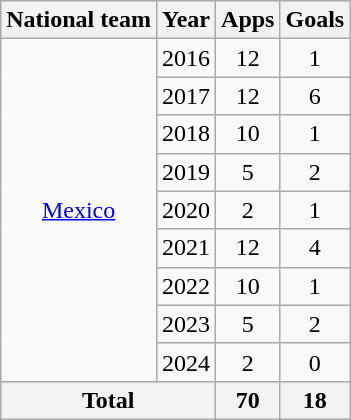<table class="wikitable" style="text-align:center">
<tr>
<th>National team</th>
<th>Year</th>
<th>Apps</th>
<th>Goals</th>
</tr>
<tr>
<td rowspan="9"><a href='#'>Mexico</a></td>
<td>2016</td>
<td>12</td>
<td>1</td>
</tr>
<tr>
<td>2017</td>
<td>12</td>
<td>6</td>
</tr>
<tr>
<td>2018</td>
<td>10</td>
<td>1</td>
</tr>
<tr>
<td>2019</td>
<td>5</td>
<td>2</td>
</tr>
<tr>
<td>2020</td>
<td>2</td>
<td>1</td>
</tr>
<tr>
<td>2021</td>
<td>12</td>
<td>4</td>
</tr>
<tr>
<td>2022</td>
<td>10</td>
<td>1</td>
</tr>
<tr>
<td>2023</td>
<td>5</td>
<td>2</td>
</tr>
<tr>
<td>2024</td>
<td>2</td>
<td>0</td>
</tr>
<tr>
<th colspan="2">Total</th>
<th>70</th>
<th>18</th>
</tr>
</table>
